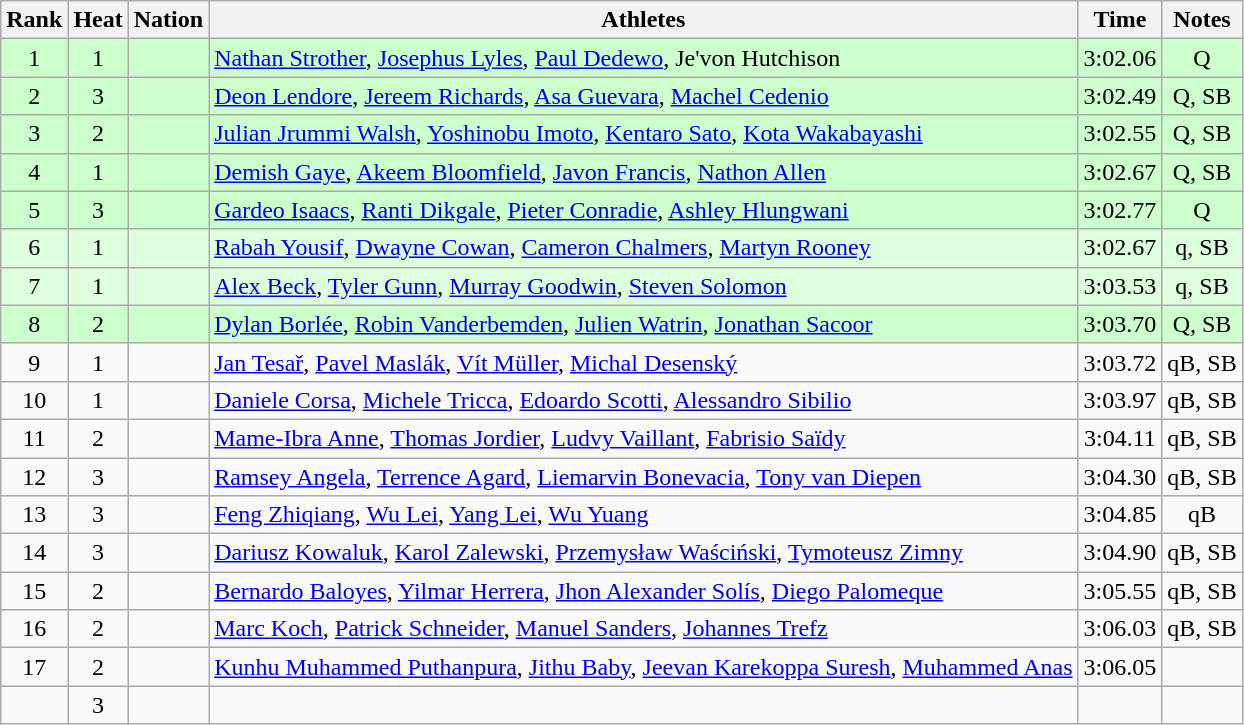<table class="wikitable sortable" style="text-align:center">
<tr>
<th>Rank</th>
<th>Heat</th>
<th>Nation</th>
<th>Athletes</th>
<th>Time</th>
<th>Notes</th>
</tr>
<tr bgcolor=ccffcc>
<td>1</td>
<td>1</td>
<td align=left></td>
<td align=left><a href='#'>Nathan Strother</a>, <a href='#'>Josephus Lyles</a>, <a href='#'>Paul Dedewo</a>, Je'von Hutchison</td>
<td>3:02.06</td>
<td>Q</td>
</tr>
<tr bgcolor=ccffcc>
<td>2</td>
<td>3</td>
<td align=left></td>
<td align=left><a href='#'>Deon Lendore</a>, <a href='#'>Jereem Richards</a>, <a href='#'>Asa Guevara</a>, <a href='#'>Machel Cedenio</a></td>
<td>3:02.49</td>
<td>Q, SB</td>
</tr>
<tr bgcolor=ccffcc>
<td>3</td>
<td>2</td>
<td align=left></td>
<td align=left><a href='#'>Julian Jrummi Walsh</a>, <a href='#'>Yoshinobu Imoto</a>, <a href='#'>Kentaro Sato</a>, <a href='#'>Kota Wakabayashi</a></td>
<td>3:02.55</td>
<td>Q, SB</td>
</tr>
<tr bgcolor=ccffcc>
<td>4</td>
<td>1</td>
<td align=left></td>
<td align=left><a href='#'>Demish Gaye</a>, <a href='#'>Akeem Bloomfield</a>, <a href='#'>Javon Francis</a>, <a href='#'>Nathon Allen</a></td>
<td>3:02.67</td>
<td>Q, SB</td>
</tr>
<tr bgcolor=ccffcc>
<td>5</td>
<td>3</td>
<td align=left></td>
<td align=left><a href='#'>Gardeo Isaacs</a>, <a href='#'>Ranti Dikgale</a>, <a href='#'>Pieter Conradie</a>, <a href='#'>Ashley Hlungwani</a></td>
<td>3:02.77</td>
<td>Q</td>
</tr>
<tr bgcolor=ddffdd>
<td>6</td>
<td>1</td>
<td align=left></td>
<td align=left><a href='#'>Rabah Yousif</a>, <a href='#'>Dwayne Cowan</a>, <a href='#'>Cameron Chalmers</a>, <a href='#'>Martyn Rooney</a></td>
<td>3:02.67</td>
<td>q, SB</td>
</tr>
<tr bgcolor=ddffdd>
<td>7</td>
<td>1</td>
<td align=left></td>
<td align=left><a href='#'>Alex Beck</a>, <a href='#'>Tyler Gunn</a>, <a href='#'>Murray Goodwin</a>, <a href='#'>Steven Solomon</a></td>
<td>3:03.53</td>
<td>q, SB</td>
</tr>
<tr bgcolor=ccffcc>
<td>8</td>
<td>2</td>
<td align=left></td>
<td align=left><a href='#'>Dylan Borlée</a>, <a href='#'>Robin Vanderbemden</a>, <a href='#'>Julien Watrin</a>, <a href='#'>Jonathan Sacoor</a></td>
<td>3:03.70</td>
<td>Q, SB</td>
</tr>
<tr>
<td>9</td>
<td>1</td>
<td align=left></td>
<td align=left><a href='#'>Jan Tesař</a>, <a href='#'>Pavel Maslák</a>, <a href='#'>Vít Müller</a>, <a href='#'>Michal Desenský</a></td>
<td>3:03.72</td>
<td>qB, SB</td>
</tr>
<tr>
<td>10</td>
<td>1</td>
<td align=left></td>
<td align=left><a href='#'>Daniele Corsa</a>, <a href='#'>Michele Tricca</a>, <a href='#'>Edoardo Scotti</a>, <a href='#'>Alessandro Sibilio</a></td>
<td>3:03.97</td>
<td>qB, SB</td>
</tr>
<tr>
<td>11</td>
<td>2</td>
<td align=left></td>
<td align=left><a href='#'>Mame-Ibra Anne</a>, <a href='#'>Thomas Jordier</a>, <a href='#'>Ludvy Vaillant</a>, <a href='#'>Fabrisio Saïdy</a></td>
<td>3:04.11</td>
<td>qB, SB</td>
</tr>
<tr>
<td>12</td>
<td>3</td>
<td align=left></td>
<td align=left><a href='#'>Ramsey Angela</a>, <a href='#'>Terrence Agard</a>, <a href='#'>Liemarvin Bonevacia</a>, <a href='#'>Tony van Diepen</a></td>
<td>3:04.30</td>
<td>qB, SB</td>
</tr>
<tr>
<td>13</td>
<td>3</td>
<td align=left></td>
<td align=left><a href='#'>Feng Zhiqiang</a>, <a href='#'>Wu Lei</a>, <a href='#'>Yang Lei</a>, <a href='#'>Wu Yuang</a></td>
<td>3:04.85</td>
<td>qB</td>
</tr>
<tr>
<td>14</td>
<td>3</td>
<td align=left></td>
<td align=left><a href='#'>Dariusz Kowaluk</a>, <a href='#'>Karol Zalewski</a>, <a href='#'>Przemysław Waściński</a>, <a href='#'>Tymoteusz Zimny</a></td>
<td>3:04.90</td>
<td>qB, SB</td>
</tr>
<tr>
<td>15</td>
<td>2</td>
<td align=left></td>
<td align=left><a href='#'>Bernardo Baloyes</a>, <a href='#'>Yilmar Herrera</a>, <a href='#'>Jhon Alexander Solís</a>, <a href='#'>Diego Palomeque</a></td>
<td>3:05.55</td>
<td>qB, SB</td>
</tr>
<tr>
<td>16</td>
<td>2</td>
<td align=left></td>
<td align=left><a href='#'>Marc Koch</a>, <a href='#'>Patrick Schneider</a>, <a href='#'>Manuel Sanders</a>, <a href='#'>Johannes Trefz</a></td>
<td>3:06.03</td>
<td>qB, SB</td>
</tr>
<tr>
<td>17</td>
<td>2</td>
<td align=left></td>
<td align=left><a href='#'>Kunhu Muhammed Puthanpura</a>, <a href='#'>Jithu Baby</a>, <a href='#'>Jeevan Karekoppa Suresh</a>, <a href='#'>Muhammed Anas</a></td>
<td>3:06.05</td>
<td></td>
</tr>
<tr>
<td></td>
<td>3</td>
<td align=left></td>
<td align=left></td>
<td></td>
<td></td>
</tr>
</table>
